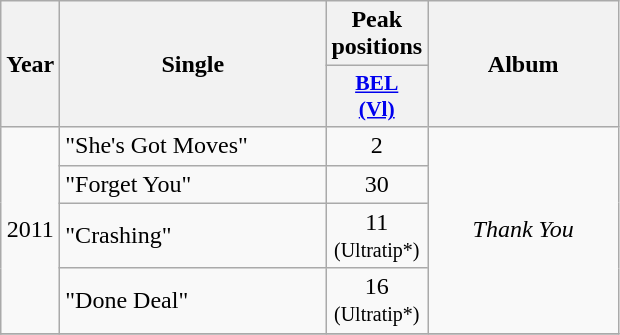<table class="wikitable">
<tr>
<th align="center" rowspan="2" width="10">Year</th>
<th align="center" rowspan="2" width="170">Single</th>
<th align="center" colspan="1" width="20">Peak positions</th>
<th align="center" rowspan="2" width="120">Album</th>
</tr>
<tr>
<th scope="col" style="width:3em;font-size:90%;"><a href='#'>BEL <br> (Vl)</a><br></th>
</tr>
<tr>
<td style="text-align:center;" rowspan=4>2011</td>
<td>"She's Got Moves"</td>
<td style="text-align:center;">2</td>
<td style="text-align:center;" rowspan=4><em>Thank You</em></td>
</tr>
<tr>
<td>"Forget You"</td>
<td style="text-align:center;">30</td>
</tr>
<tr>
<td>"Crashing"</td>
<td style="text-align:center;">11<br><small>(Ultratip*)</small></td>
</tr>
<tr>
<td>"Done Deal"</td>
<td style="text-align:center;">16<br><small>(Ultratip*)</small></td>
</tr>
<tr>
</tr>
</table>
